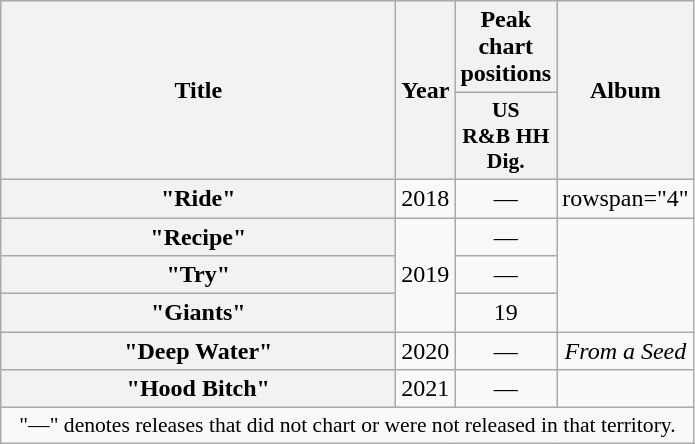<table class="wikitable plainrowheaders" style="text-align:center;">
<tr>
<th rowspan="2" scope="col" style="width:16em;">Title</th>
<th rowspan="2" scope="col">Year</th>
<th scope="col">Peak chart positions</th>
<th rowspan="2" scope="col">Album</th>
</tr>
<tr>
<th scope="col" style="width:4em;font-size:90%;">US<br>R&B HH Dig.<br></th>
</tr>
<tr>
<th scope="row">"Ride"<br></th>
<td>2018</td>
<td>—</td>
<td>rowspan="4" </td>
</tr>
<tr>
<th scope="row">"Recipe"<br></th>
<td rowspan="3">2019</td>
<td>—</td>
</tr>
<tr>
<th scope="row">"Try"<br></th>
<td>—</td>
</tr>
<tr>
<th scope="row">"Giants"<br></th>
<td>19</td>
</tr>
<tr>
<th scope="row">"Deep Water"<br></th>
<td>2020</td>
<td>—</td>
<td><em>From a Seed</em></td>
</tr>
<tr>
<th scope="row">"Hood Bitch"<br></th>
<td>2021</td>
<td>—</td>
<td></td>
</tr>
<tr>
<td colspan="4" style="text-align:center; font-size:90%;">"—" denotes releases that did not chart or were not released in that territory.</td>
</tr>
</table>
